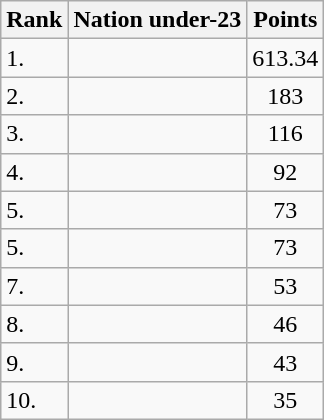<table class="wikitable sortable">
<tr>
<th>Rank</th>
<th>Nation under-23</th>
<th>Points</th>
</tr>
<tr>
<td>1.</td>
<td></td>
<td align=center>613.34</td>
</tr>
<tr>
<td>2.</td>
<td></td>
<td align=center>183</td>
</tr>
<tr>
<td>3.</td>
<td></td>
<td align=center>116</td>
</tr>
<tr>
<td>4.</td>
<td></td>
<td align=center>92</td>
</tr>
<tr>
<td>5.</td>
<td></td>
<td align=center>73</td>
</tr>
<tr>
<td>5.</td>
<td></td>
<td align=center>73</td>
</tr>
<tr>
<td>7.</td>
<td></td>
<td align=center>53</td>
</tr>
<tr>
<td>8.</td>
<td></td>
<td align=center>46</td>
</tr>
<tr>
<td>9.</td>
<td></td>
<td align=center>43</td>
</tr>
<tr>
<td>10.</td>
<td></td>
<td align=center>35</td>
</tr>
</table>
